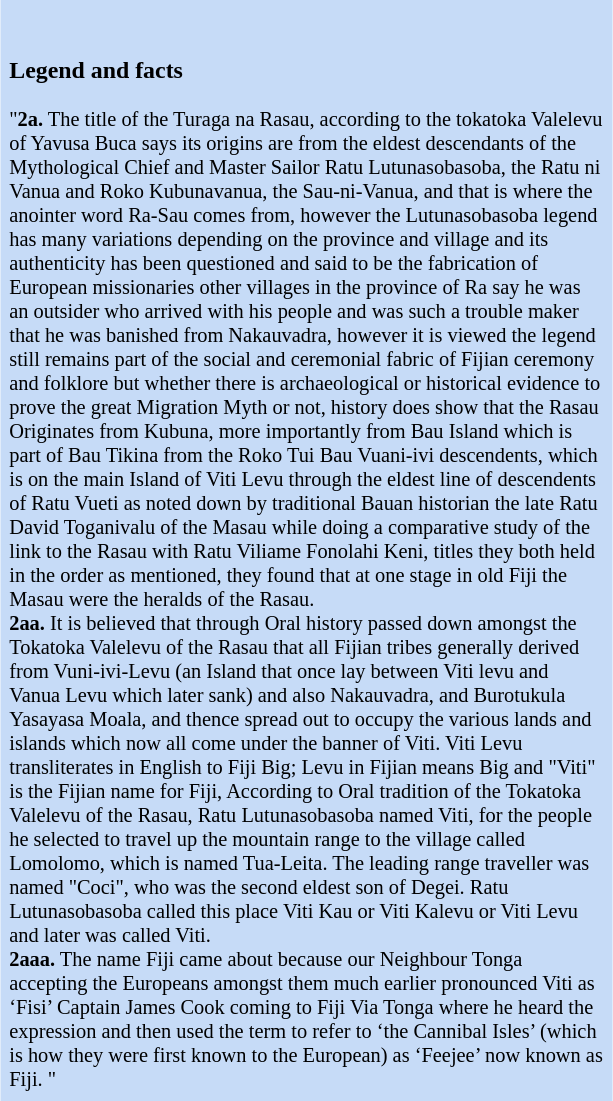<table class="toccolours" style="float: right; margin-left: 1em; margin-right: 2em; font-size: 85%; background:#c6dbf7; color:black; width:30em; max-width: 40%;" cellspacing="5">
<tr>
<td style="text-align: left;"><br><h3>Legend and facts</h3>"<strong>2a.</strong> The title of the Turaga na Rasau, according to the tokatoka Valelevu of Yavusa Buca says its origins are from the eldest descendants of the Mythological Chief and Master Sailor Ratu Lutunasobasoba, the Ratu ni Vanua and Roko Kubunavanua, the Sau-ni-Vanua, and that is where the anointer word Ra-Sau comes from, however the Lutunasobasoba legend has many variations depending on the province and village and its authenticity has been questioned and said to be the fabrication of European missionaries other villages in the province of Ra say he was an outsider who arrived with his people and was such a trouble maker that he was banished from Nakauvadra, however it is viewed the legend still remains part of the social and ceremonial fabric of Fijian ceremony and folklore but whether there is archaeological or historical evidence to prove the great Migration Myth or not, history does show that the Rasau Originates from Kubuna, more importantly from Bau Island which is part of Bau Tikina from the Roko Tui Bau Vuani-ivi descendents, which is on the main Island of Viti Levu through the eldest line of descendents of Ratu Vueti as noted down by traditional Bauan historian the late Ratu David Toganivalu  of the Masau while doing a comparative study of the link to the Rasau with Ratu Viliame Fonolahi Keni, titles they both held in the order as mentioned, they found that at one stage in old Fiji the Masau were the heralds of the Rasau.<br><strong>2aa.</strong> It is believed that through Oral history passed down amongst the Tokatoka Valelevu of the Rasau that all Fijian tribes generally derived from Vuni-ivi-Levu (an Island that once lay between Viti levu and Vanua Levu which later sank) and also Nakauvadra, and Burotukula Yasayasa Moala, and thence spread out to occupy the various lands and islands which now all come under the banner of Viti.
Viti Levu transliterates in English to Fiji Big; Levu in Fijian means Big and "Viti" is the Fijian name for Fiji, According to Oral tradition of the Tokatoka Valelevu of the Rasau, Ratu Lutunasobasoba named Viti, for the people he selected to travel up the mountain range to the village called Lomolomo, which is named Tua-Leita. The leading range traveller was named "Coci", who was the second eldest son of Degei. Ratu Lutunasobasoba called this place Viti Kau or Viti Kalevu or Viti Levu and later was called Viti.<br><strong>2aaa.</strong> The name Fiji came about because our Neighbour Tonga accepting the Europeans amongst them much earlier pronounced Viti as ‘Fisi’ Captain James Cook coming to Fiji Via Tonga where he heard the expression and then used the term to refer to ‘the Cannibal Isles’ (which is how they were first known to the European) as ‘Feejee’ now known as Fiji. "</td>
</tr>
</table>
